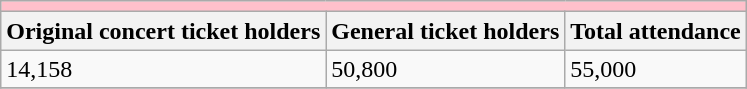<table class="wikitable">
<tr>
<td colspan=3 style="background:pink;"></td>
</tr>
<tr>
<th>Original concert ticket holders</th>
<th>General ticket holders</th>
<th>Total attendance</th>
</tr>
<tr>
<td>14,158</td>
<td>50,800</td>
<td>55,000</td>
</tr>
<tr>
</tr>
</table>
